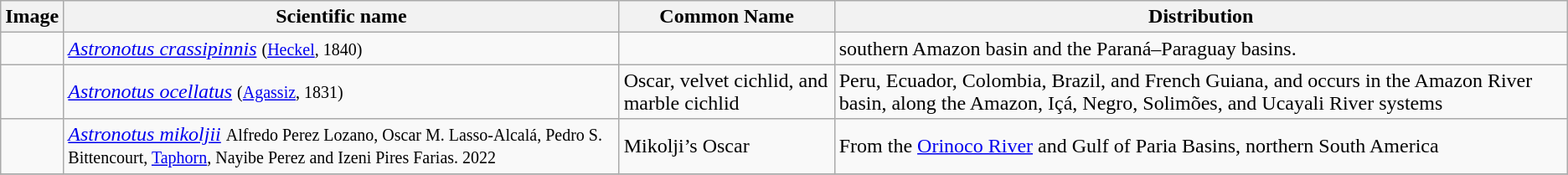<table class="wikitable ">
<tr>
<th>Image</th>
<th>Scientific name</th>
<th>Common Name</th>
<th>Distribution</th>
</tr>
<tr>
<td></td>
<td><em><a href='#'>Astronotus crassipinnis</a></em> <small>(<a href='#'>Heckel</a>, 1840)</small></td>
<td></td>
<td>southern Amazon basin and the Paraná–Paraguay basins.</td>
</tr>
<tr>
<td></td>
<td><em><a href='#'>Astronotus ocellatus</a></em> <small>(<a href='#'>Agassiz</a>, 1831)</small></td>
<td>Oscar, velvet cichlid, and marble cichlid</td>
<td>Peru, Ecuador, Colombia, Brazil, and French Guiana, and occurs in the Amazon River basin, along the Amazon, Içá, Negro, Solimões, and Ucayali River systems</td>
</tr>
<tr>
<td></td>
<td><em><a href='#'>Astronotus mikoljii</a></em> <small>Alfredo Perez Lozano, Oscar M. Lasso-Alcalá, Pedro S. Bittencourt, <a href='#'>Taphorn</a>, Nayibe Perez and Izeni Pires Farias. 2022</small></td>
<td>Mikolji’s Oscar</td>
<td>From the <a href='#'>Orinoco River</a> and Gulf of Paria Basins, northern South America</td>
</tr>
<tr>
</tr>
</table>
